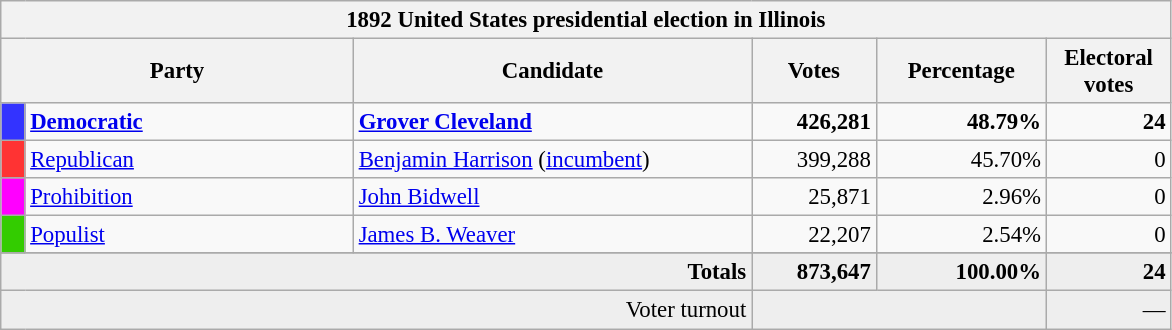<table class="wikitable" style="font-size: 95%;">
<tr>
<th colspan="6">1892 United States presidential election in Illinois</th>
</tr>
<tr>
<th colspan="2" style="width: 15em">Party</th>
<th style="width: 17em">Candidate</th>
<th style="width: 5em">Votes</th>
<th style="width: 7em">Percentage</th>
<th style="width: 5em">Electoral votes</th>
</tr>
<tr>
<th style="background-color:#3333FF; width: 3px"></th>
<td style="width: 130px"><strong><a href='#'>Democratic</a></strong></td>
<td><strong><a href='#'>Grover Cleveland</a></strong></td>
<td align="right"><strong>426,281</strong></td>
<td align="right"><strong>48.79%</strong></td>
<td align="right"><strong>24</strong></td>
</tr>
<tr>
<th style="background-color:#FF3333; width: 3px"></th>
<td style="width: 130px"><a href='#'>Republican</a></td>
<td><a href='#'>Benjamin Harrison</a> (<a href='#'>incumbent</a>)</td>
<td align="right">399,288</td>
<td align="right">45.70%</td>
<td align="right">0</td>
</tr>
<tr>
<th style="background-color:#FF00FF; width: 3px"></th>
<td style="width: 130px"><a href='#'>Prohibition</a></td>
<td><a href='#'>John Bidwell</a></td>
<td align="right">25,871</td>
<td align="right">2.96%</td>
<td align="right">0</td>
</tr>
<tr>
<th style="background-color:#3c0; width: 3px"></th>
<td style="width: 130px"><a href='#'>Populist</a></td>
<td><a href='#'>James B. Weaver</a></td>
<td align="right">22,207</td>
<td align="right">2.54%</td>
<td align="right">0</td>
</tr>
<tr>
</tr>
<tr bgcolor="#EEEEEE">
<td colspan="3" align="right"><strong>Totals</strong></td>
<td align="right"><strong>873,647</strong></td>
<td align="right"><strong>100.00%</strong></td>
<td align="right"><strong>24</strong></td>
</tr>
<tr bgcolor="#EEEEEE">
<td colspan="3" align="right">Voter turnout</td>
<td colspan="2" align="right"></td>
<td align="right">—</td>
</tr>
</table>
